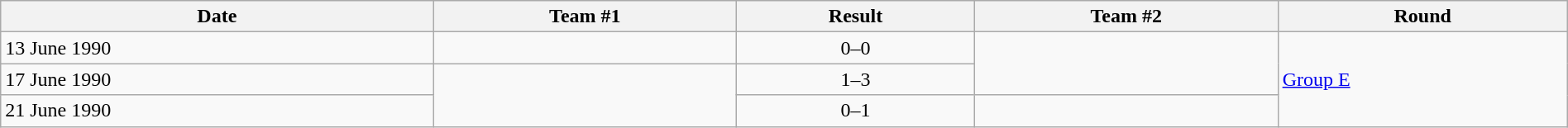<table class="wikitable" style="text-align: left;" width="100%">
<tr>
<th>Date</th>
<th>Team #1</th>
<th>Result</th>
<th>Team #2</th>
<th>Round</th>
</tr>
<tr>
<td>13 June 1990</td>
<td></td>
<td style="text-align:center;">0–0</td>
<td rowspan="2"></td>
<td rowspan="3"><a href='#'>Group E</a></td>
</tr>
<tr>
<td>17 June 1990</td>
<td rowspan="2"></td>
<td style="text-align:center;">1–3</td>
</tr>
<tr>
<td>21 June 1990</td>
<td style="text-align:center;">0–1</td>
<td></td>
</tr>
</table>
